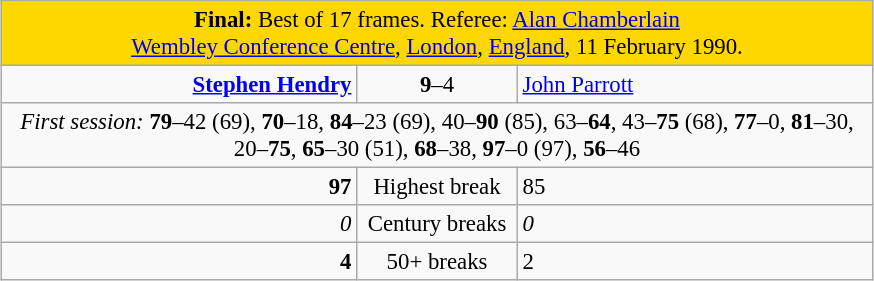<table class="wikitable" style="font-size: 95%; margin: 1em auto 1em auto;">
<tr>
<td colspan="3" align="center" bgcolor="#ffd700"><strong>Final:</strong> Best of 17 frames. Referee: <a href='#'>Alan Chamberlain</a><br><a href='#'>Wembley Conference Centre</a>, <a href='#'>London</a>, <a href='#'>England</a>, 11 February 1990.</td>
</tr>
<tr>
<td width="230" align="right"><strong><a href='#'>Stephen Hendry</a></strong><br></td>
<td width="100" align="center"><strong>9</strong>–4</td>
<td width="230"><a href='#'>John Parrott</a><br></td>
</tr>
<tr>
<td colspan="3" align="center" style="font-size: 100%"><em>First session:</em> <strong>79</strong>–42 (69), <strong>70</strong>–18, <strong>84</strong>–23 (69), 40–<strong>90</strong> (85), 63–<strong>64</strong>, 43–<strong>75</strong> (68), <strong>77</strong>–0, <strong>81</strong>–30, 20–<strong>75</strong>, <strong>65</strong>–30 (51), <strong>68</strong>–38, <strong>97</strong>–0 (97), <strong>56</strong>–46</td>
</tr>
<tr>
<td align="right"><strong>97</strong></td>
<td align="center">Highest break</td>
<td>85</td>
</tr>
<tr>
<td align="right"><em>0</em></td>
<td align="center">Century breaks</td>
<td><em>0</em></td>
</tr>
<tr>
<td align="right"><strong>4</strong></td>
<td align="center">50+ breaks</td>
<td>2</td>
</tr>
</table>
